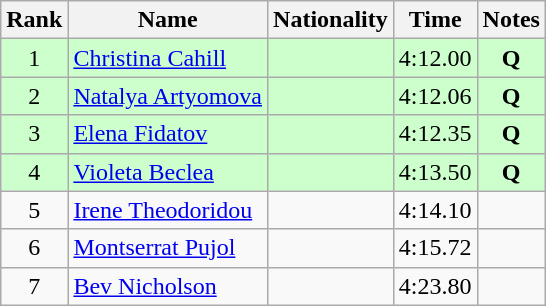<table class="wikitable sortable" style="text-align:center">
<tr>
<th>Rank</th>
<th>Name</th>
<th>Nationality</th>
<th>Time</th>
<th>Notes</th>
</tr>
<tr bgcolor=ccffcc>
<td>1</td>
<td align=left><a href='#'>Christina Cahill</a></td>
<td align=left></td>
<td>4:12.00</td>
<td><strong>Q</strong></td>
</tr>
<tr bgcolor=ccffcc>
<td>2</td>
<td align=left><a href='#'>Natalya Artyomova</a></td>
<td align=left></td>
<td>4:12.06</td>
<td><strong>Q</strong></td>
</tr>
<tr bgcolor=ccffcc>
<td>3</td>
<td align=left><a href='#'>Elena Fidatov</a></td>
<td align=left></td>
<td>4:12.35</td>
<td><strong>Q</strong></td>
</tr>
<tr bgcolor=ccffcc>
<td>4</td>
<td align=left><a href='#'>Violeta Beclea</a></td>
<td align=left></td>
<td>4:13.50</td>
<td><strong>Q</strong></td>
</tr>
<tr>
<td>5</td>
<td align=left><a href='#'>Irene Theodoridou</a></td>
<td align=left></td>
<td>4:14.10</td>
<td></td>
</tr>
<tr>
<td>6</td>
<td align=left><a href='#'>Montserrat Pujol</a></td>
<td align=left></td>
<td>4:15.72</td>
<td></td>
</tr>
<tr>
<td>7</td>
<td align=left><a href='#'>Bev Nicholson</a></td>
<td align=left></td>
<td>4:23.80</td>
<td></td>
</tr>
</table>
